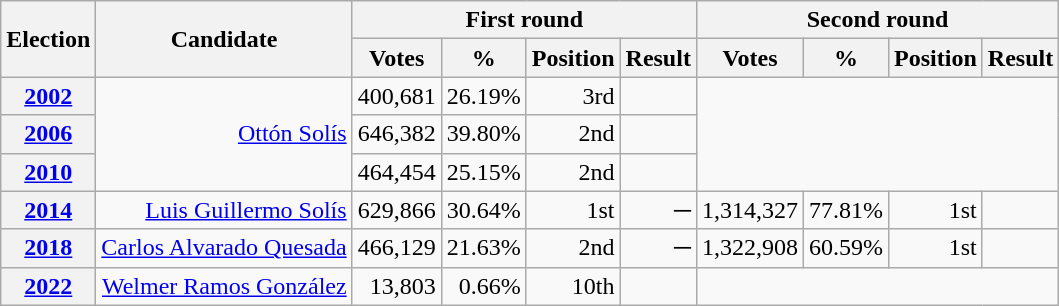<table class=wikitable style="text-align: right;">
<tr>
<th rowspan=2>Election</th>
<th rowspan=2>Candidate</th>
<th colspan=4>First round</th>
<th colspan=4>Second round</th>
</tr>
<tr>
<th>Votes</th>
<th>%</th>
<th>Position</th>
<th>Result</th>
<th>Votes</th>
<th>%</th>
<th>Position</th>
<th>Result</th>
</tr>
<tr>
<th><a href='#'>2002</a></th>
<td rowspan="3"><a href='#'>Ottón Solís</a></td>
<td>400,681</td>
<td>26.19%</td>
<td>3rd</td>
<td></td>
</tr>
<tr>
<th><a href='#'>2006</a></th>
<td>646,382</td>
<td>39.80%</td>
<td> 2nd</td>
<td></td>
</tr>
<tr>
<th><a href='#'>2010</a></th>
<td>464,454</td>
<td>25.15%</td>
<td> 2nd</td>
<td></td>
</tr>
<tr>
<th><a href='#'>2014</a></th>
<td><a href='#'>Luis Guillermo Solís</a></td>
<td>629,866</td>
<td>30.64%</td>
<td> 1st</td>
<td>─</td>
<td>1,314,327</td>
<td>77.81%</td>
<td>1st</td>
<td></td>
</tr>
<tr>
<th><a href='#'>2018</a></th>
<td><a href='#'>Carlos Alvarado Quesada</a></td>
<td>466,129</td>
<td>21.63%</td>
<td> 2nd</td>
<td>─</td>
<td>1,322,908</td>
<td>60.59%</td>
<td>1st</td>
<td></td>
</tr>
<tr>
<th><a href='#'>2022</a></th>
<td><a href='#'>Welmer Ramos González</a></td>
<td>13,803</td>
<td>0.66%</td>
<td> 10th</td>
<td></td>
</tr>
</table>
